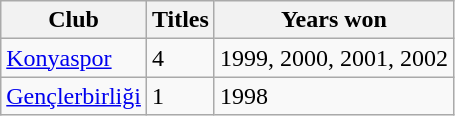<table class="wikitable">
<tr>
<th>Club</th>
<th>Titles</th>
<th>Years won</th>
</tr>
<tr>
<td><a href='#'>Konyaspor</a></td>
<td>4</td>
<td>1999, 2000, 2001, 2002</td>
</tr>
<tr>
<td><a href='#'>Gençlerbirliği</a></td>
<td>1</td>
<td>1998</td>
</tr>
</table>
